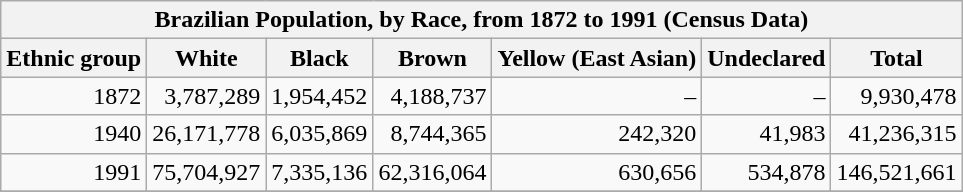<table class=wikitable align=center>
<tr>
<th colspan=11>Brazilian Population, by Race, from 1872 to 1991 (Census Data)</th>
</tr>
<tr>
<th>Ethnic group</th>
<th>White</th>
<th>Black</th>
<th>Brown</th>
<th>Yellow (East Asian)</th>
<th>Undeclared</th>
<th>Total</th>
</tr>
<tr align="right">
<td>1872</td>
<td>3,787,289</td>
<td>1,954,452</td>
<td>4,188,737</td>
<td>–</td>
<td>–</td>
<td>9,930,478</td>
</tr>
<tr align="right">
<td>1940</td>
<td>26,171,778</td>
<td>6,035,869</td>
<td>8,744,365</td>
<td>242,320</td>
<td>41,983</td>
<td>41,236,315</td>
</tr>
<tr align=right>
<td>1991</td>
<td>75,704,927</td>
<td>7,335,136</td>
<td>62,316,064</td>
<td>630,656</td>
<td>534,878</td>
<td>146,521,661</td>
</tr>
<tr align="right">
</tr>
</table>
